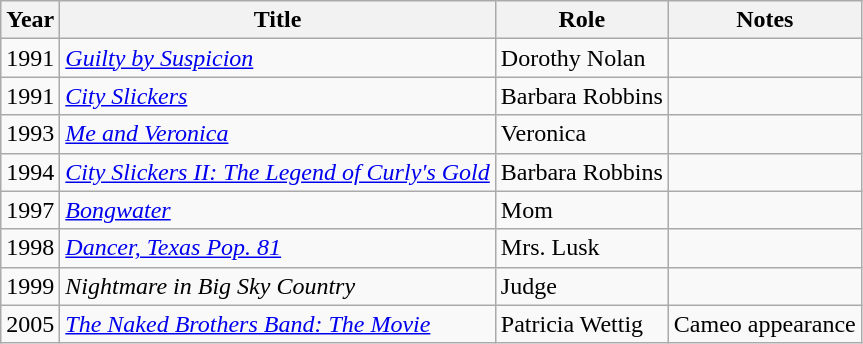<table class="wikitable sortable">
<tr>
<th>Year</th>
<th>Title</th>
<th>Role</th>
<th class="unsortable">Notes</th>
</tr>
<tr>
<td>1991</td>
<td><em><a href='#'>Guilty by Suspicion</a></em></td>
<td>Dorothy Nolan</td>
<td></td>
</tr>
<tr>
<td>1991</td>
<td><em><a href='#'>City Slickers</a></em></td>
<td>Barbara Robbins</td>
<td></td>
</tr>
<tr>
<td>1993</td>
<td><em><a href='#'>Me and Veronica</a></em></td>
<td>Veronica</td>
<td></td>
</tr>
<tr>
<td>1994</td>
<td><em><a href='#'>City Slickers II: The Legend of Curly's Gold</a></em></td>
<td>Barbara Robbins</td>
<td></td>
</tr>
<tr>
<td>1997</td>
<td><em><a href='#'>Bongwater</a></em></td>
<td>Mom</td>
<td></td>
</tr>
<tr>
<td>1998</td>
<td><em><a href='#'>Dancer, Texas Pop. 81</a></em></td>
<td>Mrs. Lusk</td>
<td></td>
</tr>
<tr>
<td>1999</td>
<td><em>Nightmare in Big Sky Country </em></td>
<td>Judge</td>
<td></td>
</tr>
<tr>
<td>2005</td>
<td><em><a href='#'>The Naked Brothers Band: The Movie</a></em></td>
<td>Patricia Wettig</td>
<td>Cameo appearance</td>
</tr>
</table>
